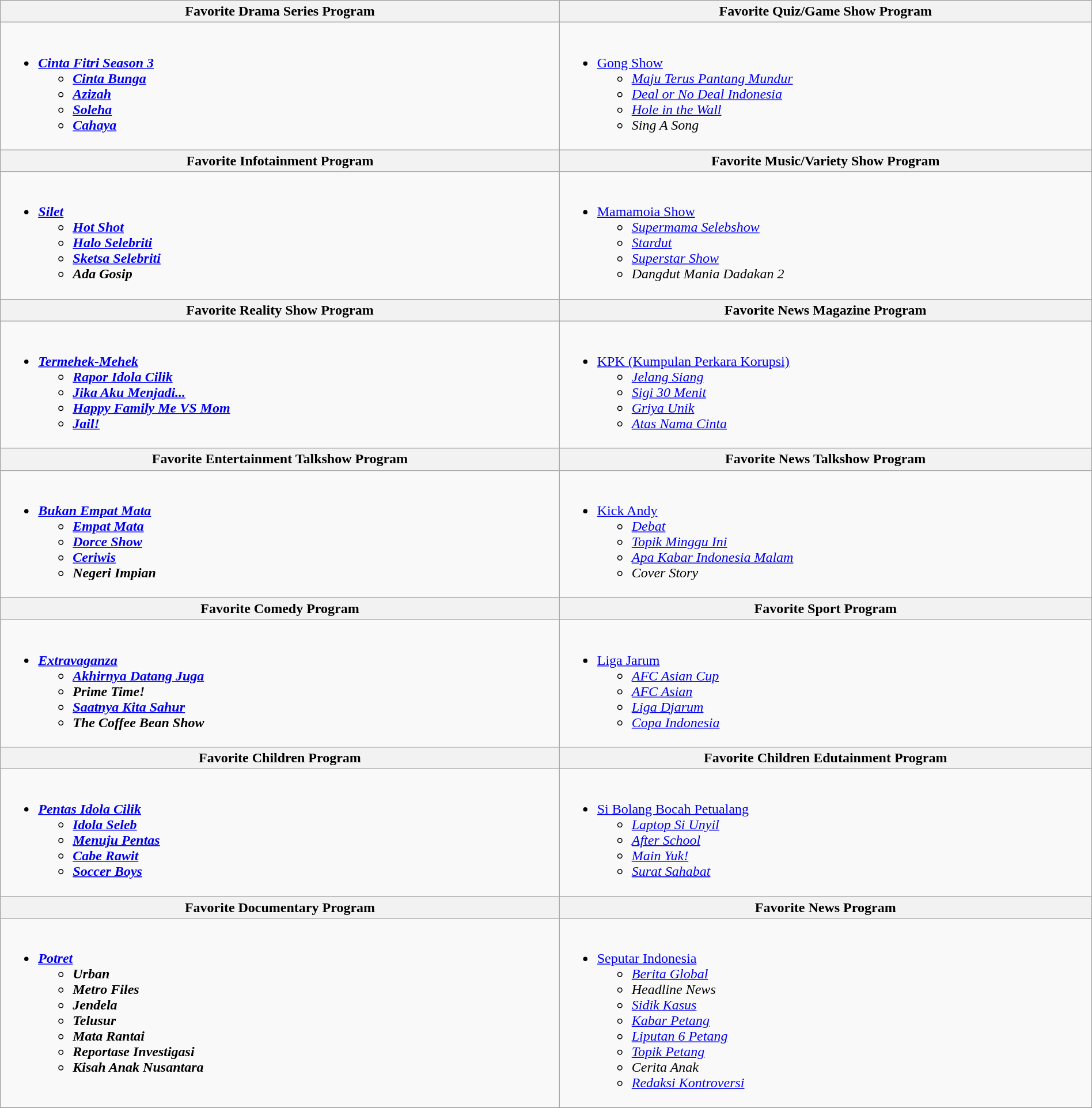<table class="wikitable" style="width:100%;">
<tr>
<th>Favorite Drama Series Program</th>
<th>Favorite Quiz/Game Show Program</th>
</tr>
<tr>
<td valign= "top"><br><ul><li><strong><em><a href='#'>Cinta Fitri Season 3</a><em> <strong><ul><li></em><a href='#'>Cinta Bunga</a><em> </li><li></em><a href='#'>Azizah</a><em> </li><li></em><a href='#'>Soleha</a><em> </li><li></em><a href='#'>Cahaya</a><em> </li></ul></li></ul></td>
<td valign= "top"><br><ul><li></em></strong><a href='#'>Gong Show</a></em> </strong><ul><li><em><a href='#'>Maju Terus Pantang Mundur</a></em> </li><li><em><a href='#'>Deal or No Deal Indonesia</a></em> </li><li><em><a href='#'>Hole in the Wall</a></em> </li><li><em>Sing A Song</em> </li></ul></li></ul></td>
</tr>
<tr>
<th>Favorite Infotainment Program</th>
<th>Favorite Music/Variety Show Program</th>
</tr>
<tr>
<td valign= "top"><br><ul><li><strong><em><a href='#'>Silet</a><em> <strong><ul><li></em><a href='#'>Hot Shot</a><em> </li><li></em><a href='#'>Halo Selebriti</a><em> </li><li></em><a href='#'>Sketsa Selebriti</a><em> </li><li></em>Ada Gosip<em> </li></ul></li></ul></td>
<td valign= "top"><br><ul><li></em></strong><a href='#'>Mamamoia Show</a></em> </strong><ul><li><em><a href='#'>Supermama Selebshow</a></em> </li><li><em><a href='#'>Stardut</a></em> </li><li><em><a href='#'>Superstar Show</a></em> </li><li><em>Dangdut Mania Dadakan 2</em> </li></ul></li></ul></td>
</tr>
<tr>
<th>Favorite Reality Show Program</th>
<th>Favorite News Magazine Program</th>
</tr>
<tr>
<td valign= "top"><br><ul><li><strong><em><a href='#'>Termehek-Mehek</a><em> <strong><ul><li></em><a href='#'>Rapor Idola Cilik</a><em> </li><li></em><a href='#'>Jika Aku Menjadi...</a><em> </li><li></em><a href='#'>Happy Family Me VS Mom</a><em> </li><li></em><a href='#'>Jail!</a><em> </li></ul></li></ul></td>
<td valign= "top"><br><ul><li></em></strong><a href='#'>KPK (Kumpulan Perkara Korupsi)</a></em> </strong><ul><li><em><a href='#'>Jelang Siang</a></em> </li><li><em><a href='#'>Sigi 30 Menit</a></em> </li><li><em><a href='#'>Griya Unik</a></em> </li><li><em><a href='#'>Atas Nama Cinta</a></em> </li></ul></li></ul></td>
</tr>
<tr>
<th>Favorite Entertainment Talkshow Program</th>
<th>Favorite News Talkshow Program</th>
</tr>
<tr>
<td valign= "top"><br><ul><li><strong><em><a href='#'>Bukan Empat Mata</a><em> <strong><ul><li></em><a href='#'>Empat Mata</a><em> </li><li></em><a href='#'>Dorce Show</a><em> </li><li></em><a href='#'>Ceriwis</a><em> </li><li></em>Negeri Impian<em> </li></ul></li></ul></td>
<td valign= "top"><br><ul><li></em></strong><a href='#'>Kick Andy</a></em> </strong><ul><li><em><a href='#'>Debat</a></em> </li><li><em><a href='#'>Topik Minggu Ini</a></em> </li><li><em><a href='#'>Apa Kabar Indonesia Malam</a></em> </li><li><em>Cover Story</em> </li></ul></li></ul></td>
</tr>
<tr>
<th>Favorite Comedy Program</th>
<th>Favorite Sport Program</th>
</tr>
<tr>
<td valign= "top"><br><ul><li><strong><em><a href='#'>Extravaganza</a><em> <strong><ul><li></em><a href='#'>Akhirnya Datang Juga</a><em> </li><li></em>Prime Time!<em> </li><li></em><a href='#'>Saatnya Kita Sahur</a><em> </li><li></em>The Coffee Bean Show<em> </li></ul></li></ul></td>
<td valign= "top"><br><ul><li></em></strong><a href='#'>Liga Jarum</a></em> </strong><ul><li><em><a href='#'>AFC Asian Cup</a></em> </li><li><em><a href='#'>AFC Asian</a></em> </li><li><em><a href='#'>Liga Djarum</a></em> </li><li><em><a href='#'>Copa Indonesia</a></em> </li></ul></li></ul></td>
</tr>
<tr>
<th>Favorite Children Program</th>
<th>Favorite Children Edutainment Program</th>
</tr>
<tr>
<td valign= "top"><br><ul><li><strong><em><a href='#'>Pentas Idola Cilik</a><em> <strong><ul><li></em><a href='#'>Idola Seleb</a><em> </li><li></em><a href='#'>Menuju Pentas</a><em> </li><li></em><a href='#'>Cabe Rawit</a><em> </li><li></em><a href='#'>Soccer Boys</a><em></li></ul></li></ul></td>
<td valign= "top"><br><ul><li></em></strong><a href='#'>Si Bolang Bocah Petualang</a></em> </strong><ul><li><em><a href='#'>Laptop Si Unyil</a></em> </li><li><em><a href='#'>After School</a></em> </li><li><em><a href='#'>Main Yuk!</a></em> </li><li><em><a href='#'>Surat Sahabat</a></em> </li></ul></li></ul></td>
</tr>
<tr>
<th>Favorite Documentary Program</th>
<th>Favorite News Program</th>
</tr>
<tr>
<td valign= "top"><br><ul><li><strong><em><a href='#'>Potret</a><em> <strong><ul><li></em>Urban<em> </li><li></em>Metro Files<em> </li><li></em>Jendela<em> </li><li></em>Telusur<em> </li><li></em>Mata Rantai<em> </li><li></em>Reportase Investigasi<em> </li><li></em>Kisah Anak Nusantara<em> </li></ul></li></ul></td>
<td valign= "top"><br><ul><li></em></strong><a href='#'>Seputar Indonesia</a></em> </strong><ul><li><em><a href='#'>Berita Global</a></em> </li><li><em>Headline News</em> </li><li><em><a href='#'>Sidik Kasus</a></em> </li><li><em><a href='#'>Kabar Petang</a></em> </li><li><em><a href='#'>Liputan 6 Petang</a></em> </li><li><em><a href='#'>Topik Petang</a></em> </li><li><em>Cerita Anak</em> </li><li><em><a href='#'>Redaksi Kontroversi</a> </em> </li></ul></li></ul></td>
</tr>
<tr>
</tr>
</table>
